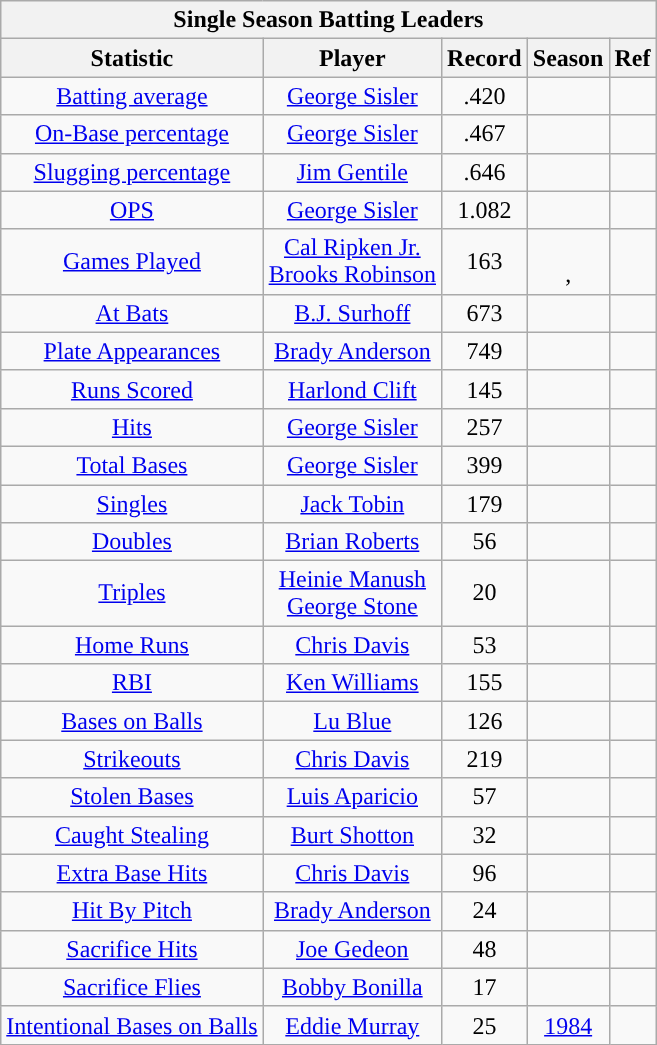<table class="wikitable sortable" style="text-align:center">
<tr>
<th colspan=5>Single Season Batting Leaders</th>
</tr>
<tr>
<th scope="col">Statistic</th>
<th scope="col">Player</th>
<th scope="col" class="unsortable">Record</th>
<th scope="col">Season</th>
<th scope="col" class="unsortable">Ref</th>
</tr>
<tr>
<td><a href='#'>Batting average</a></td>
<td><a href='#'>George Sisler</a></td>
<td>.420</td>
<td></td>
<td></td>
</tr>
<tr>
<td><a href='#'>On-Base percentage</a></td>
<td><a href='#'>George Sisler</a></td>
<td>.467</td>
<td></td>
<td></td>
</tr>
<tr>
<td><a href='#'>Slugging percentage</a></td>
<td><a href='#'>Jim Gentile</a></td>
<td>.646</td>
<td></td>
<td></td>
</tr>
<tr>
<td><a href='#'>OPS</a></td>
<td><a href='#'>George Sisler</a></td>
<td>1.082</td>
<td></td>
<td></td>
</tr>
<tr>
<td><a href='#'>Games Played</a></td>
<td><a href='#'>Cal Ripken Jr.</a><br><a href='#'>Brooks Robinson</a></td>
<td>163</td>
<td><br>, </td>
<td><br></td>
</tr>
<tr>
<td><a href='#'>At Bats</a></td>
<td><a href='#'>B.J. Surhoff</a></td>
<td>673</td>
<td></td>
<td></td>
</tr>
<tr>
<td><a href='#'>Plate Appearances</a></td>
<td><a href='#'>Brady Anderson</a></td>
<td>749</td>
<td></td>
<td></td>
</tr>
<tr>
<td><a href='#'>Runs Scored</a></td>
<td><a href='#'>Harlond Clift</a></td>
<td>145</td>
<td></td>
<td></td>
</tr>
<tr>
<td><a href='#'>Hits</a></td>
<td><a href='#'>George Sisler</a></td>
<td>257</td>
<td></td>
<td></td>
</tr>
<tr>
<td><a href='#'>Total Bases</a></td>
<td><a href='#'>George Sisler</a></td>
<td>399</td>
<td></td>
<td></td>
</tr>
<tr>
<td><a href='#'>Singles</a></td>
<td><a href='#'>Jack Tobin</a></td>
<td>179</td>
<td></td>
<td></td>
</tr>
<tr>
<td><a href='#'>Doubles</a></td>
<td><a href='#'>Brian Roberts</a></td>
<td>56</td>
<td></td>
<td></td>
</tr>
<tr>
<td><a href='#'>Triples</a></td>
<td><a href='#'>Heinie Manush</a><br><a href='#'>George Stone</a></td>
<td>20</td>
<td><br></td>
<td><br></td>
</tr>
<tr>
<td><a href='#'>Home Runs</a></td>
<td><a href='#'>Chris Davis</a></td>
<td>53</td>
<td></td>
<td></td>
</tr>
<tr>
<td><a href='#'>RBI</a></td>
<td><a href='#'>Ken Williams</a></td>
<td>155</td>
<td></td>
<td></td>
</tr>
<tr>
<td><a href='#'>Bases on Balls</a></td>
<td><a href='#'>Lu Blue</a></td>
<td>126</td>
<td></td>
<td></td>
</tr>
<tr>
<td><a href='#'>Strikeouts</a></td>
<td><a href='#'>Chris Davis</a></td>
<td>219</td>
<td></td>
<td></td>
</tr>
<tr>
<td><a href='#'>Stolen Bases</a></td>
<td><a href='#'>Luis Aparicio</a></td>
<td>57</td>
<td></td>
<td></td>
</tr>
<tr>
<td><a href='#'>Caught Stealing</a></td>
<td><a href='#'>Burt Shotton</a></td>
<td>32</td>
<td></td>
<td></td>
</tr>
<tr>
<td><a href='#'>Extra Base Hits</a></td>
<td><a href='#'>Chris Davis</a></td>
<td>96</td>
<td></td>
<td></td>
</tr>
<tr>
<td><a href='#'>Hit By Pitch</a></td>
<td><a href='#'>Brady Anderson</a></td>
<td>24</td>
<td></td>
<td></td>
</tr>
<tr>
<td><a href='#'>Sacrifice Hits</a></td>
<td><a href='#'>Joe Gedeon</a></td>
<td>48</td>
<td></td>
<td></td>
</tr>
<tr>
<td><a href='#'>Sacrifice Flies</a></td>
<td><a href='#'>Bobby Bonilla</a></td>
<td>17</td>
<td></td>
<td></td>
</tr>
<tr>
<td><a href='#'>Intentional Bases on Balls</a></td>
<td><a href='#'>Eddie Murray</a></td>
<td>25</td>
<td><a href='#'>1984</a></td>
<td></td>
</tr>
</table>
